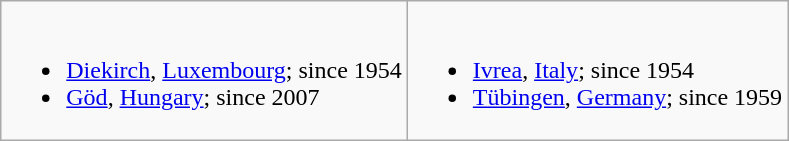<table class="wikitable">
<tr valign="top">
<td><br><ul><li> <a href='#'>Diekirch</a>, <a href='#'>Luxembourg</a>; since 1954</li><li> <a href='#'>Göd</a>, <a href='#'>Hungary</a>; since 2007</li></ul></td>
<td><br><ul><li> <a href='#'>Ivrea</a>, <a href='#'>Italy</a>; since 1954</li><li> <a href='#'>Tübingen</a>, <a href='#'>Germany</a>; since 1959</li></ul></td>
</tr>
</table>
